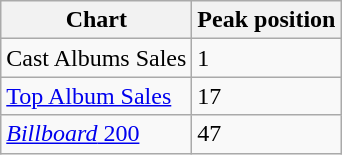<table class="wikitable sortable" border="1">
<tr>
<th>Chart</th>
<th>Peak position</th>
</tr>
<tr>
<td>Cast Albums Sales</td>
<td>1</td>
</tr>
<tr>
<td><a href='#'>Top Album Sales</a></td>
<td>17</td>
</tr>
<tr>
<td><a href='#'><em>Billboard</em> 200</a></td>
<td>47</td>
</tr>
</table>
